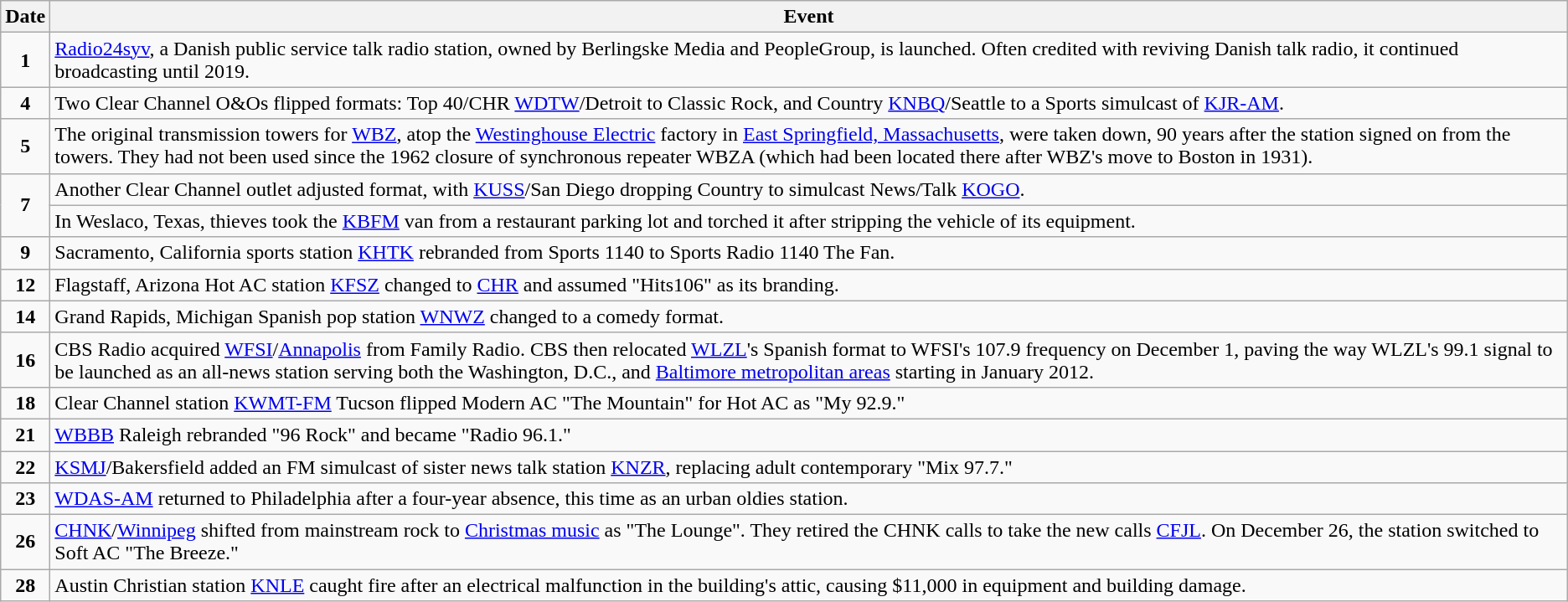<table class="wikitable">
<tr>
<th>Date</th>
<th>Event</th>
</tr>
<tr>
<td style="text-align:center;"><strong>1</strong></td>
<td><a href='#'>Radio24syv</a>, a Danish public service talk radio station, owned by Berlingske Media and PeopleGroup, is launched. Often credited with reviving Danish talk radio, it continued broadcasting until 2019.</td>
</tr>
<tr>
<td style="text-align:center;"><strong>4</strong></td>
<td>Two Clear Channel O&Os flipped formats: Top 40/CHR <a href='#'>WDTW</a>/Detroit to Classic Rock, and Country <a href='#'>KNBQ</a>/Seattle to a Sports simulcast of <a href='#'>KJR-AM</a>.</td>
</tr>
<tr>
<td style="text-align:center;"><strong>5</strong></td>
<td>The original transmission towers for <a href='#'>WBZ</a>, atop the <a href='#'>Westinghouse Electric</a> factory in <a href='#'>East Springfield, Massachusetts</a>, were taken down, 90 years after the station signed on from the towers.  They had not been used since the 1962 closure of synchronous repeater WBZA (which had been located there after WBZ's move to Boston in 1931).</td>
</tr>
<tr>
<td style="text-align:center;" rowspan="2"><strong>7</strong></td>
<td>Another Clear Channel outlet adjusted format, with <a href='#'>KUSS</a>/San Diego dropping Country to simulcast News/Talk <a href='#'>KOGO</a>.</td>
</tr>
<tr>
<td>In Weslaco, Texas, thieves took the <a href='#'>KBFM</a> van from a restaurant parking lot and torched it after stripping the vehicle of its equipment.</td>
</tr>
<tr>
<td style="text-align:center;"><strong>9</strong></td>
<td>Sacramento, California sports station <a href='#'>KHTK</a> rebranded from Sports 1140 to Sports Radio 1140 The Fan.</td>
</tr>
<tr>
<td style="text-align:center;"><strong>12</strong></td>
<td>Flagstaff, Arizona Hot AC station <a href='#'>KFSZ</a> changed to <a href='#'>CHR</a> and assumed "Hits106" as its branding.</td>
</tr>
<tr>
<td style="text-align:center;"><strong>14</strong></td>
<td>Grand Rapids, Michigan Spanish pop station <a href='#'>WNWZ</a> changed to a comedy format.</td>
</tr>
<tr>
<td style="text-align:center;"><strong>16</strong></td>
<td>CBS Radio acquired <a href='#'>WFSI</a>/<a href='#'>Annapolis</a> from Family Radio. CBS then relocated <a href='#'>WLZL</a>'s Spanish format to WFSI's 107.9 frequency on December 1, paving the way WLZL's 99.1 signal to be launched as an all-news station serving both the Washington, D.C., and <a href='#'>Baltimore metropolitan areas</a> starting in January 2012.</td>
</tr>
<tr>
<td style="text-align:center;"><strong>18</strong></td>
<td>Clear Channel station <a href='#'>KWMT-FM</a> Tucson flipped Modern AC "The Mountain" for Hot AC as "My 92.9."</td>
</tr>
<tr>
<td style="text-align:center;"><strong>21</strong></td>
<td><a href='#'>WBBB</a> Raleigh rebranded "96 Rock" and became "Radio 96.1."</td>
</tr>
<tr>
<td style="text-align:center;"><strong>22</strong></td>
<td><a href='#'>KSMJ</a>/Bakersfield added an FM simulcast of sister news talk station <a href='#'>KNZR</a>, replacing adult contemporary "Mix 97.7."</td>
</tr>
<tr>
<td style="text-align:center;"><strong>23</strong></td>
<td><a href='#'>WDAS-AM</a> returned to Philadelphia after a four-year absence, this time as an urban oldies station.</td>
</tr>
<tr>
<td style="text-align:center;"><strong>26</strong></td>
<td><a href='#'>CHNK</a>/<a href='#'>Winnipeg</a> shifted from mainstream rock to <a href='#'>Christmas music</a> as "The Lounge". They retired the CHNK calls to take the new calls <a href='#'>CFJL</a>. On December 26, the station switched to Soft AC "The Breeze."</td>
</tr>
<tr>
<td style="text-align:center;"><strong>28</strong></td>
<td>Austin Christian station <a href='#'>KNLE</a> caught fire after an electrical malfunction in the building's attic, causing $11,000 in equipment and building damage.</td>
</tr>
</table>
